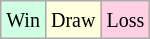<table class="wikitable">
<tr>
<td style="background-color: #d0ffe3;"><small>Win</small></td>
<td style="background-color: #ffffdd;"><small>Draw</small></td>
<td style="background-color: #ffd0e3;"><small>Loss</small></td>
</tr>
</table>
